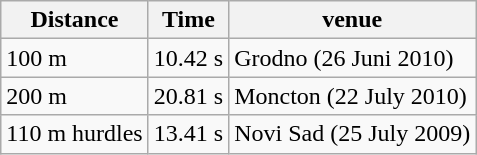<table class="wikitable">
<tr>
<th>Distance</th>
<th>Time</th>
<th>venue</th>
</tr>
<tr>
<td>100 m</td>
<td>10.42 s</td>
<td>Grodno (26 Juni 2010)</td>
</tr>
<tr>
<td>200 m</td>
<td>20.81 s</td>
<td>Moncton (22 July 2010)</td>
</tr>
<tr>
<td>110 m hurdles</td>
<td>13.41 s </td>
<td>Novi Sad (25 July 2009)</td>
</tr>
</table>
